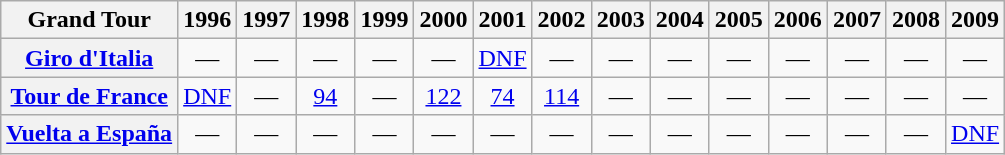<table class="wikitable plainrowheaders">
<tr>
<th>Grand Tour</th>
<th scope="col">1996</th>
<th scope="col">1997</th>
<th scope="col">1998</th>
<th scope="col">1999</th>
<th scope="col">2000</th>
<th scope="col">2001</th>
<th scope="col">2002</th>
<th scope="col">2003</th>
<th scope="col">2004</th>
<th scope="col">2005</th>
<th scope="col">2006</th>
<th scope="col">2007</th>
<th scope="col">2008</th>
<th scope="col">2009</th>
</tr>
<tr style="text-align:center;">
<th scope="row"> <a href='#'>Giro d'Italia</a></th>
<td>—</td>
<td>—</td>
<td>—</td>
<td>—</td>
<td>—</td>
<td style="text-align:center;"><a href='#'>DNF</a></td>
<td>—</td>
<td>—</td>
<td>—</td>
<td>—</td>
<td>—</td>
<td>—</td>
<td>—</td>
<td>—</td>
</tr>
<tr style="text-align:center;">
<th scope="row"> <a href='#'>Tour de France</a></th>
<td style="text-align:center;"><a href='#'>DNF</a></td>
<td>—</td>
<td style="text-align:center;"><a href='#'>94</a></td>
<td>—</td>
<td style="text-align:center;"><a href='#'>122</a></td>
<td style="text-align:center;"><a href='#'>74</a></td>
<td style="text-align:center;"><a href='#'>114</a></td>
<td>—</td>
<td>—</td>
<td>—</td>
<td>—</td>
<td>—</td>
<td>—</td>
<td>—</td>
</tr>
<tr style="text-align:center;">
<th scope="row"> <a href='#'>Vuelta a España</a></th>
<td>—</td>
<td>—</td>
<td>—</td>
<td>—</td>
<td>—</td>
<td>—</td>
<td>—</td>
<td>—</td>
<td>—</td>
<td>—</td>
<td>—</td>
<td>—</td>
<td>—</td>
<td style="text-align:center;"><a href='#'>DNF</a></td>
</tr>
</table>
